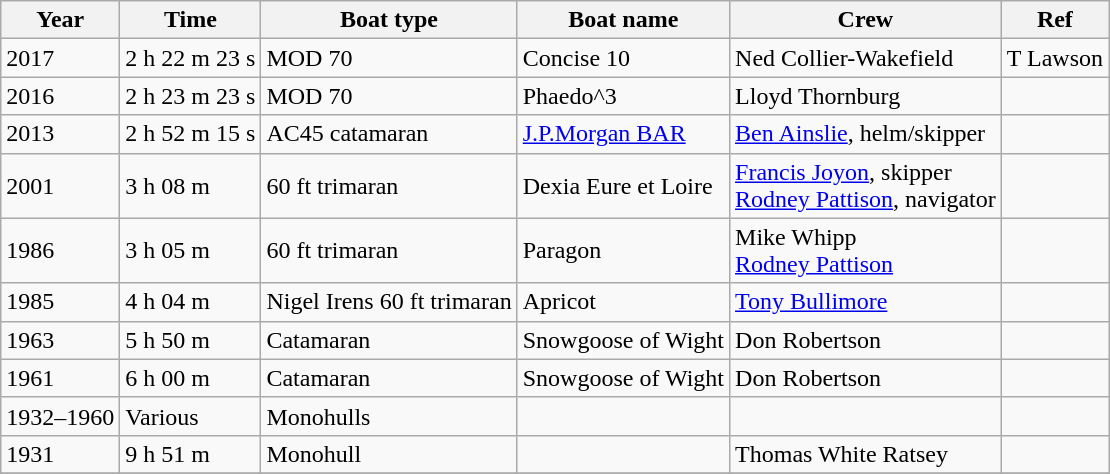<table class="wikitable">
<tr>
<th>Year</th>
<th>Time</th>
<th>Boat type</th>
<th>Boat name</th>
<th>Crew</th>
<th>Ref</th>
</tr>
<tr>
<td>2017</td>
<td>2 h 22 m 23 s</td>
<td>MOD 70</td>
<td>Concise 10</td>
<td>Ned Collier-Wakefield</td>
<td>T Lawson</td>
</tr>
<tr>
<td>2016</td>
<td>2 h 23 m 23 s</td>
<td>MOD 70</td>
<td>Phaedo^3</td>
<td>Lloyd Thornburg</td>
<td></td>
</tr>
<tr>
<td>2013</td>
<td>2 h 52 m 15 s</td>
<td>AC45 catamaran</td>
<td><a href='#'>J.P.Morgan BAR</a></td>
<td><a href='#'>Ben Ainslie</a>, helm/skipper</td>
<td></td>
</tr>
<tr>
<td>2001</td>
<td>3 h 08 m</td>
<td>60 ft trimaran</td>
<td>Dexia Eure et Loire</td>
<td><a href='#'>Francis Joyon</a>, skipper <br> <a href='#'>Rodney Pattison</a>, navigator</td>
<td></td>
</tr>
<tr>
<td>1986</td>
<td>3 h 05 m</td>
<td>60 ft trimaran</td>
<td>Paragon</td>
<td>Mike Whipp <br> <a href='#'>Rodney Pattison</a></td>
<td></td>
</tr>
<tr>
<td>1985</td>
<td>4 h 04 m</td>
<td>Nigel Irens 60 ft trimaran</td>
<td>Apricot</td>
<td><a href='#'>Tony Bullimore</a></td>
<td></td>
</tr>
<tr>
<td>1963</td>
<td>5 h 50 m</td>
<td>Catamaran</td>
<td>Snowgoose of Wight</td>
<td>Don Robertson</td>
<td></td>
</tr>
<tr>
<td>1961</td>
<td>6 h 00 m</td>
<td>Catamaran</td>
<td>Snowgoose of Wight</td>
<td>Don Robertson</td>
<td></td>
</tr>
<tr>
<td>1932–1960</td>
<td>Various</td>
<td>Monohulls</td>
<td></td>
<td></td>
<td></td>
</tr>
<tr>
<td>1931</td>
<td>9 h 51 m</td>
<td>Monohull</td>
<td></td>
<td>Thomas White Ratsey</td>
<td></td>
</tr>
<tr>
</tr>
</table>
